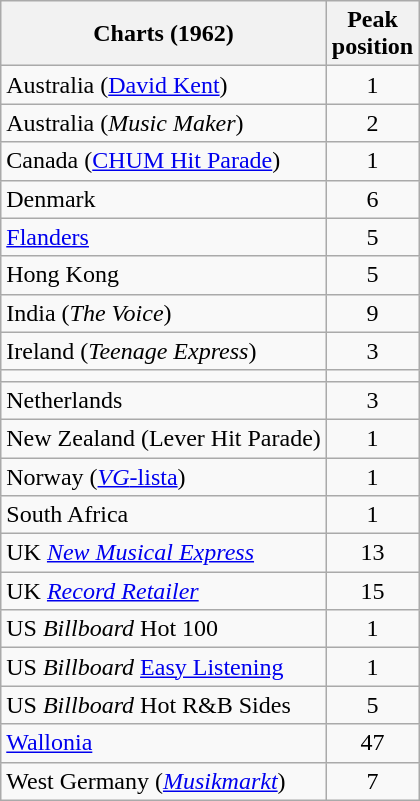<table class="wikitable sortable">
<tr>
<th>Charts (1962)</th>
<th>Peak<br>position</th>
</tr>
<tr>
<td>Australia (<a href='#'>David Kent</a>)</td>
<td align="center">1</td>
</tr>
<tr>
<td>Australia (<em>Music Maker</em>)</td>
<td align="center">2</td>
</tr>
<tr>
<td>Canada (<a href='#'>CHUM Hit Parade</a>)</td>
<td align="center">1</td>
</tr>
<tr>
<td>Denmark</td>
<td align="center">6</td>
</tr>
<tr>
<td><a href='#'>Flanders</a></td>
<td align="center">5</td>
</tr>
<tr>
<td>Hong Kong</td>
<td align="center">5</td>
</tr>
<tr>
<td>India (<em>The Voice</em>)</td>
<td align="center">9</td>
</tr>
<tr>
<td>Ireland (<em>Teenage Express</em>)</td>
<td align="center">3</td>
</tr>
<tr>
<td></td>
</tr>
<tr>
<td>Netherlands</td>
<td align="center">3</td>
</tr>
<tr>
<td>New Zealand (Lever Hit Parade)</td>
<td align="center">1</td>
</tr>
<tr>
<td>Norway (<a href='#'><em>VG</em>-lista</a>)</td>
<td align="center">1</td>
</tr>
<tr>
<td>South Africa</td>
<td align="center">1</td>
</tr>
<tr>
<td>UK <em><a href='#'>New Musical Express</a></em></td>
<td align="center">13</td>
</tr>
<tr>
<td>UK <em><a href='#'>Record Retailer</a></em></td>
<td align="center">15</td>
</tr>
<tr>
<td>US <em>Billboard</em> Hot 100</td>
<td align="center">1</td>
</tr>
<tr>
<td>US <em>Billboard</em> <a href='#'>Easy Listening</a></td>
<td align="center">1</td>
</tr>
<tr>
<td>US <em>Billboard</em> Hot R&B Sides</td>
<td align="center">5</td>
</tr>
<tr>
<td><a href='#'>Wallonia</a></td>
<td align="center">47</td>
</tr>
<tr>
<td>West Germany (<em><a href='#'>Musikmarkt</a></em>)</td>
<td align="center">7</td>
</tr>
</table>
